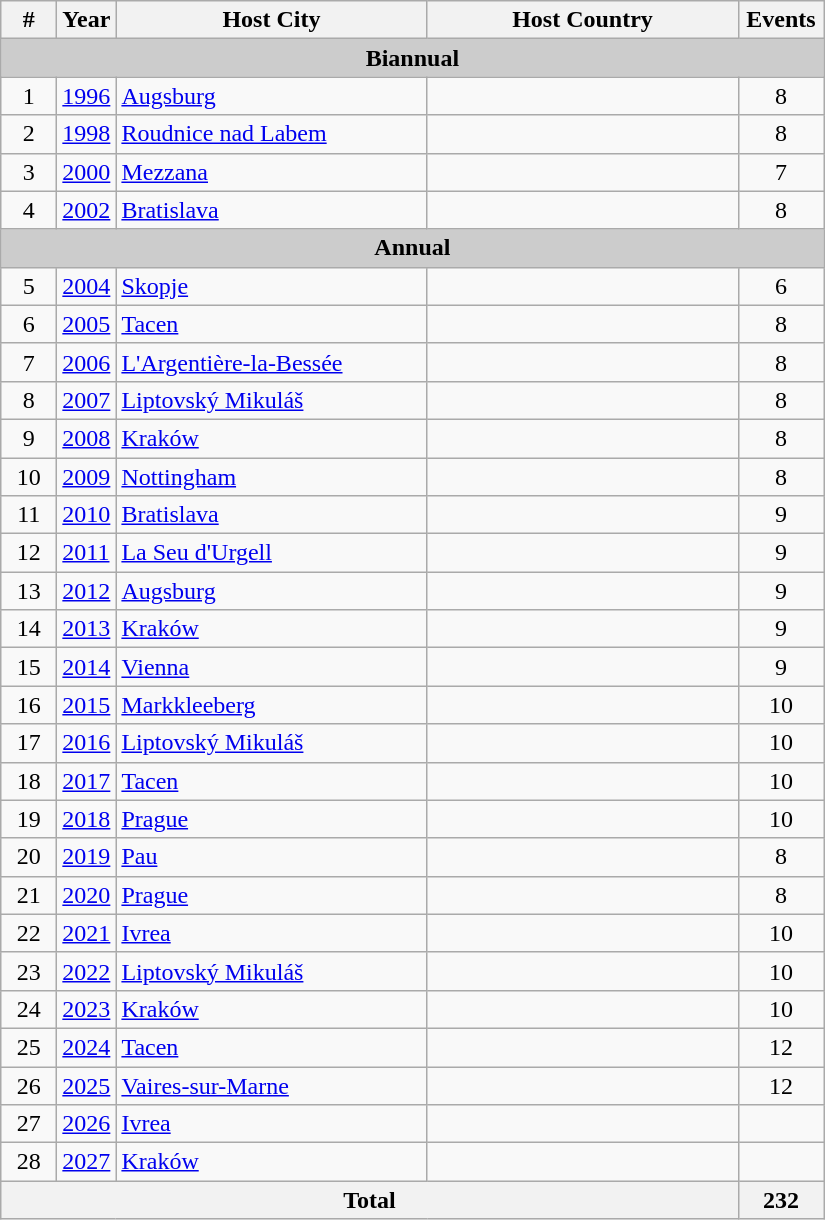<table class="wikitable" style="font-size:100%">
<tr>
<th width=30>#</th>
<th width=30>Year</th>
<th width=200>Host City</th>
<th width=200>Host Country</th>
<th width=50>Events</th>
</tr>
<tr>
<td colspan="5" bgcolor="#cccccc"align=center><strong>Biannual</strong></td>
</tr>
<tr>
<td align=center>1</td>
<td><a href='#'>1996</a></td>
<td><a href='#'>Augsburg</a></td>
<td></td>
<td align=center>8</td>
</tr>
<tr>
<td align=center>2</td>
<td><a href='#'>1998</a></td>
<td><a href='#'>Roudnice nad Labem</a></td>
<td></td>
<td align=center>8</td>
</tr>
<tr>
<td align=center>3</td>
<td><a href='#'>2000</a></td>
<td><a href='#'>Mezzana</a></td>
<td></td>
<td align=center>7</td>
</tr>
<tr>
<td align=center>4</td>
<td><a href='#'>2002</a></td>
<td><a href='#'>Bratislava</a></td>
<td></td>
<td align=center>8</td>
</tr>
<tr>
<td colspan="5" bgcolor="#cccccc"align=center><strong>Annual</strong></td>
</tr>
<tr>
<td align=center>5</td>
<td><a href='#'>2004</a></td>
<td><a href='#'>Skopje</a></td>
<td></td>
<td align=center>6</td>
</tr>
<tr>
<td align=center>6</td>
<td><a href='#'>2005</a></td>
<td><a href='#'>Tacen</a></td>
<td></td>
<td align=center>8</td>
</tr>
<tr>
<td align=center>7</td>
<td><a href='#'>2006</a></td>
<td><a href='#'>L'Argentière-la-Bessée</a></td>
<td></td>
<td align=center>8</td>
</tr>
<tr>
<td align=center>8</td>
<td><a href='#'>2007</a></td>
<td><a href='#'>Liptovský Mikuláš</a></td>
<td></td>
<td align=center>8</td>
</tr>
<tr>
<td align=center>9</td>
<td><a href='#'>2008</a></td>
<td><a href='#'>Kraków</a></td>
<td></td>
<td align=center>8</td>
</tr>
<tr>
<td align=center>10</td>
<td><a href='#'>2009</a></td>
<td><a href='#'>Nottingham</a></td>
<td></td>
<td align=center>8</td>
</tr>
<tr>
<td align=center>11</td>
<td><a href='#'>2010</a></td>
<td><a href='#'>Bratislava</a></td>
<td></td>
<td align=center>9</td>
</tr>
<tr>
<td align=center>12</td>
<td><a href='#'>2011</a></td>
<td><a href='#'>La Seu d'Urgell</a></td>
<td></td>
<td align=center>9</td>
</tr>
<tr>
<td align=center>13</td>
<td><a href='#'>2012</a></td>
<td><a href='#'>Augsburg</a></td>
<td></td>
<td align=center>9</td>
</tr>
<tr>
<td align=center>14</td>
<td><a href='#'>2013</a></td>
<td><a href='#'>Kraków</a></td>
<td></td>
<td align=center>9</td>
</tr>
<tr>
<td align=center>15</td>
<td><a href='#'>2014</a></td>
<td><a href='#'>Vienna</a></td>
<td></td>
<td align=center>9</td>
</tr>
<tr>
<td align=center>16</td>
<td><a href='#'>2015</a></td>
<td><a href='#'>Markkleeberg</a></td>
<td></td>
<td align=center>10</td>
</tr>
<tr>
<td align=center>17</td>
<td><a href='#'>2016</a></td>
<td><a href='#'>Liptovský Mikuláš</a></td>
<td></td>
<td align=center>10</td>
</tr>
<tr>
<td align=center>18</td>
<td><a href='#'>2017</a></td>
<td><a href='#'>Tacen</a></td>
<td></td>
<td align=center>10</td>
</tr>
<tr>
<td align=center>19</td>
<td><a href='#'>2018</a></td>
<td><a href='#'>Prague</a></td>
<td></td>
<td align=center>10</td>
</tr>
<tr>
<td align=center>20</td>
<td><a href='#'>2019</a></td>
<td><a href='#'>Pau</a></td>
<td></td>
<td align=center>8</td>
</tr>
<tr>
<td align=center>21</td>
<td><a href='#'>2020</a></td>
<td><a href='#'>Prague</a></td>
<td></td>
<td align=center>8</td>
</tr>
<tr>
<td align=center>22</td>
<td><a href='#'>2021</a></td>
<td><a href='#'>Ivrea</a></td>
<td></td>
<td align=center>10</td>
</tr>
<tr>
<td align=center>23</td>
<td><a href='#'>2022</a></td>
<td><a href='#'>Liptovský Mikuláš</a></td>
<td></td>
<td align=center>10</td>
</tr>
<tr>
<td align=center>24</td>
<td><a href='#'>2023</a></td>
<td><a href='#'>Kraków</a></td>
<td></td>
<td align=center>10</td>
</tr>
<tr>
<td align=center>25</td>
<td><a href='#'>2024</a></td>
<td><a href='#'>Tacen</a></td>
<td></td>
<td align=center>12</td>
</tr>
<tr>
<td align=center>26</td>
<td><a href='#'>2025</a></td>
<td><a href='#'>Vaires-sur-Marne</a></td>
<td></td>
<td align=center>12</td>
</tr>
<tr>
<td align=center>27</td>
<td><a href='#'>2026</a></td>
<td><a href='#'>Ivrea</a></td>
<td></td>
<td align=center></td>
</tr>
<tr>
<td align=center>28</td>
<td><a href='#'>2027</a></td>
<td><a href='#'>Kraków</a></td>
<td></td>
<td align=center></td>
</tr>
<tr>
<th colspan=4>Total</th>
<th>232</th>
</tr>
</table>
